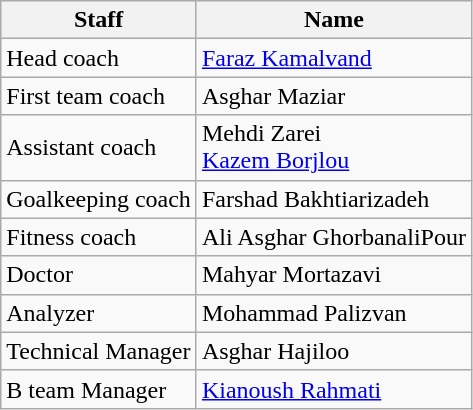<table class="wikitable" style="text-align: left">
<tr>
<th>Staff</th>
<th>Name</th>
</tr>
<tr>
<td>Head coach</td>
<td> <a href='#'>Faraz Kamalvand</a></td>
</tr>
<tr>
<td>First team coach</td>
<td> Asghar Maziar</td>
</tr>
<tr>
<td>Assistant coach</td>
<td> Mehdi Zarei <br> <a href='#'>Kazem Borjlou</a></td>
</tr>
<tr>
<td>Goalkeeping coach</td>
<td> Farshad Bakhtiarizadeh</td>
</tr>
<tr>
<td>Fitness coach</td>
<td> Ali Asghar GhorbanaliPour</td>
</tr>
<tr>
<td>Doctor</td>
<td> Mahyar Mortazavi</td>
</tr>
<tr>
<td>Analyzer</td>
<td> Mohammad Palizvan</td>
</tr>
<tr>
<td>Technical Manager</td>
<td> Asghar Hajiloo</td>
</tr>
<tr>
<td>B team Manager</td>
<td> <a href='#'>Kianoush Rahmati</a></td>
</tr>
</table>
